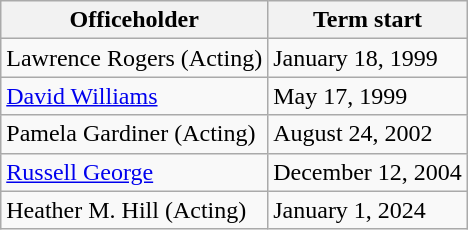<table class="wikitable sortable">
<tr style="vertical-align:bottom;">
<th>Officeholder</th>
<th>Term start</th>
</tr>
<tr>
<td>Lawrence Rogers (Acting)</td>
<td>January 18, 1999</td>
</tr>
<tr>
<td><a href='#'>David Williams</a></td>
<td>May 17, 1999</td>
</tr>
<tr>
<td>Pamela Gardiner (Acting)</td>
<td>August 24, 2002</td>
</tr>
<tr>
<td><a href='#'>Russell George</a></td>
<td>December 12, 2004</td>
</tr>
<tr>
<td>Heather M. Hill (Acting)</td>
<td>January 1, 2024</td>
</tr>
</table>
